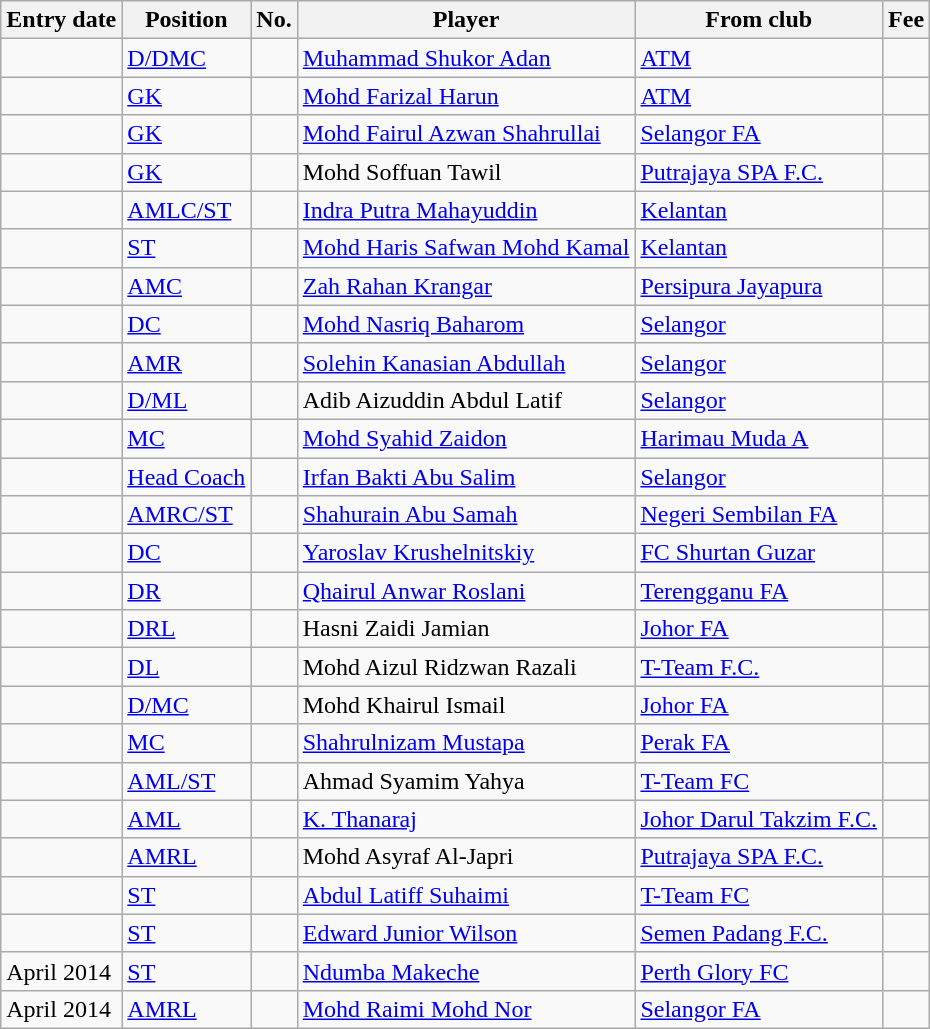<table class="wikitable sortable">
<tr>
<th>Entry date</th>
<th>Position</th>
<th>No.</th>
<th>Player</th>
<th>From club</th>
<th>Fee</th>
</tr>
<tr>
<td></td>
<td><a href='#'>D/DMC</a></td>
<td></td>
<td align="left"> <a href='#'>Muhammad Shukor Adan</a></td>
<td align="left"> <a href='#'>ATM</a></td>
<td align=right></td>
</tr>
<tr>
<td></td>
<td><a href='#'>GK</a></td>
<td></td>
<td align="left"> <a href='#'>Mohd Farizal Harun</a></td>
<td align="left"> <a href='#'>ATM</a></td>
<td align=right></td>
</tr>
<tr>
<td></td>
<td><a href='#'>GK</a></td>
<td></td>
<td align="left"> <a href='#'>Mohd Fairul Azwan Shahrullai</a></td>
<td align="left"> <a href='#'>Selangor FA</a></td>
<td align=right></td>
</tr>
<tr>
<td></td>
<td><a href='#'>GK</a></td>
<td></td>
<td align="left"> Mohd Soffuan Tawil</td>
<td align="left"> <a href='#'>Putrajaya SPA F.C.</a></td>
<td align=right></td>
</tr>
<tr>
<td></td>
<td><a href='#'>AMLC/ST</a></td>
<td></td>
<td align="left"> <a href='#'>Indra Putra Mahayuddin</a></td>
<td align="left"> <a href='#'>Kelantan</a></td>
<td align=right></td>
</tr>
<tr>
<td></td>
<td><a href='#'>ST</a></td>
<td></td>
<td align="left"> <a href='#'>Mohd Haris Safwan Mohd Kamal</a></td>
<td align="left"> <a href='#'>Kelantan</a></td>
<td align=right></td>
</tr>
<tr>
<td></td>
<td align="left"><a href='#'>AMC</a></td>
<td align="center"></td>
<td align="left"> <a href='#'>Zah Rahan Krangar</a></td>
<td align="left"> <a href='#'>Persipura Jayapura</a></td>
<td align=right></td>
</tr>
<tr>
<td></td>
<td align="left"><a href='#'>DC</a></td>
<td align="center"></td>
<td align="left"> <a href='#'>Mohd Nasriq Baharom</a></td>
<td align="left"> <a href='#'>Selangor</a></td>
<td align=right></td>
</tr>
<tr>
<td></td>
<td align="left"><a href='#'>AMR</a></td>
<td align="center"></td>
<td align="left"> <a href='#'>Solehin Kanasian Abdullah</a></td>
<td align="left"> <a href='#'>Selangor</a></td>
<td align=right></td>
</tr>
<tr>
<td></td>
<td align="left"><a href='#'>D/ML</a></td>
<td align="center"></td>
<td align="left"> Adib Aizuddin Abdul Latif</td>
<td align="left"> <a href='#'>Selangor</a></td>
<td align=right></td>
</tr>
<tr>
<td></td>
<td align="left"><a href='#'>MC</a></td>
<td align="center"></td>
<td align="left"> <a href='#'>Mohd Syahid Zaidon</a></td>
<td align="left"> <a href='#'>Harimau Muda A</a></td>
<td align=right></td>
</tr>
<tr>
<td></td>
<td align="left"><a href='#'>Head Coach</a></td>
<td align="center"></td>
<td align="left"> <a href='#'>Irfan Bakti Abu Salim</a></td>
<td align="left"> <a href='#'>Selangor</a></td>
<td align=right></td>
</tr>
<tr>
<td></td>
<td align="left"><a href='#'>AMRC/ST</a></td>
<td align="center"></td>
<td align="left"> <a href='#'>Shahurain Abu Samah</a></td>
<td align="left"> <a href='#'>Negeri Sembilan FA</a></td>
<td align=right></td>
</tr>
<tr>
<td></td>
<td align="left"><a href='#'>DC</a></td>
<td align="center"></td>
<td align="left"> <a href='#'>Yaroslav Krushelnitskiy</a></td>
<td align="left"> <a href='#'>FC Shurtan Guzar</a></td>
<td align=right></td>
</tr>
<tr>
<td></td>
<td align="left"><a href='#'>DR</a></td>
<td align="center"></td>
<td align="left"> <a href='#'>Qhairul Anwar Roslani</a></td>
<td align="left"> <a href='#'>Terengganu FA</a></td>
<td align=right></td>
</tr>
<tr>
<td></td>
<td align="left"><a href='#'>DRL</a></td>
<td align="center"></td>
<td align="left"> Hasni Zaidi Jamian</td>
<td align="left"> <a href='#'>Johor FA</a></td>
<td align=right></td>
</tr>
<tr>
<td></td>
<td align="left"><a href='#'>DL</a></td>
<td align="center"></td>
<td align="left"> Mohd Aizul Ridzwan Razali</td>
<td align="left"> <a href='#'>T-Team F.C.</a></td>
<td align=right></td>
</tr>
<tr>
<td></td>
<td align="left"><a href='#'>D/MC</a></td>
<td align="center"></td>
<td align="left"> Mohd Khairul Ismail</td>
<td align="left"> <a href='#'>Johor FA</a></td>
<td align=right></td>
</tr>
<tr>
<td></td>
<td align="left"><a href='#'>MC</a></td>
<td align="center"></td>
<td align="left"> <a href='#'>Shahrulnizam Mustapa</a></td>
<td align="left"> <a href='#'>Perak FA</a></td>
<td align=right></td>
</tr>
<tr>
<td></td>
<td align="left"><a href='#'>AML/ST</a></td>
<td align="center"></td>
<td align="left"> Ahmad Syamim Yahya</td>
<td align="left"> <a href='#'>T-Team FC</a></td>
<td align=right></td>
</tr>
<tr>
<td></td>
<td align="left"><a href='#'>AML</a></td>
<td align="center"></td>
<td align="left"> <a href='#'>K. Thanaraj</a></td>
<td align="left"> <a href='#'>Johor Darul Takzim F.C.</a></td>
<td align=right></td>
</tr>
<tr>
<td></td>
<td align="left"><a href='#'>AMRL</a></td>
<td align="center"></td>
<td align="left"> Mohd Asyraf Al-Japri</td>
<td align="left"> <a href='#'>Putrajaya SPA F.C.</a></td>
<td align=right></td>
</tr>
<tr>
<td></td>
<td align="left"><a href='#'>ST</a></td>
<td align="center"></td>
<td align="left"> <a href='#'>Abdul Latiff Suhaimi</a></td>
<td align="left"> <a href='#'>T-Team FC</a></td>
<td align=right></td>
</tr>
<tr>
<td></td>
<td align="left"><a href='#'>ST</a></td>
<td align="center"></td>
<td align="left"> <a href='#'>Edward Junior Wilson</a></td>
<td align="left"> <a href='#'>Semen Padang F.C.</a></td>
<td align=right></td>
</tr>
<tr>
<td>April 2014</td>
<td align="left"><a href='#'>ST</a></td>
<td align="center"></td>
<td align="left"> <a href='#'>Ndumba Makeche</a></td>
<td align="left"> <a href='#'>Perth Glory FC</a></td>
<td align=right></td>
</tr>
<tr>
<td>April 2014</td>
<td align="left"><a href='#'>AMRL</a></td>
<td align="center"></td>
<td align="left"> <a href='#'>Mohd Raimi Mohd Nor</a></td>
<td align="left"> <a href='#'>Selangor FA</a></td>
<td align=right></td>
</tr>
</table>
